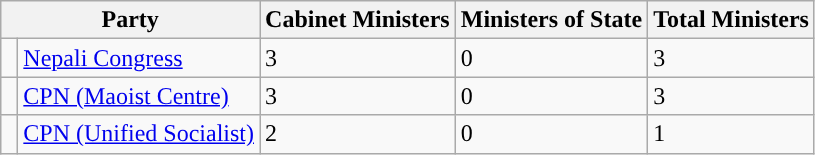<table class="wikitable">
<tr>
<th colspan="2">Party</th>
<th>Cabinet Ministers</th>
<th>Ministers of State</th>
<th>Total Ministers</th>
</tr>
<tr>
<td width="4px"></td>
<td><a href='#'>Nepali Congress</a></td>
<td>3</td>
<td>0</td>
<td>3</td>
</tr>
<tr>
<td width="4px"></td>
<td><a href='#'>CPN (Maoist Centre)</a></td>
<td>3</td>
<td>0</td>
<td>3</td>
</tr>
<tr>
<td width="4px"></td>
<td><a href='#'>CPN (Unified Socialist)</a></td>
<td>2</td>
<td>0</td>
<td>1</td>
</tr>
</table>
